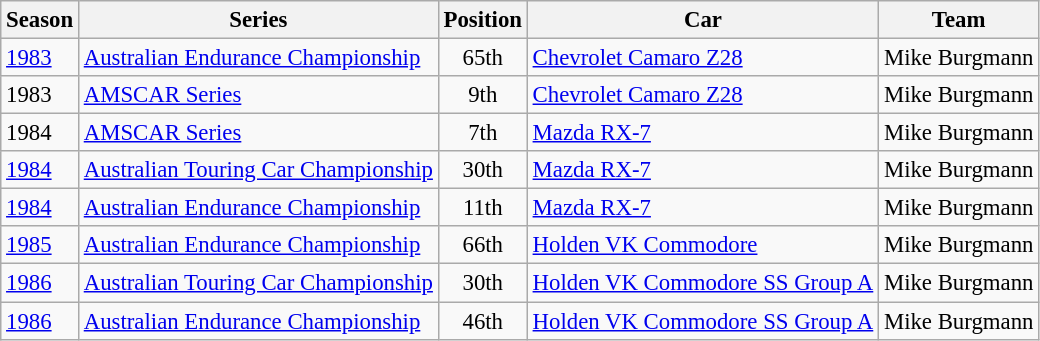<table class="wikitable" style="font-size: 95%;">
<tr>
<th>Season</th>
<th>Series</th>
<th>Position</th>
<th>Car</th>
<th>Team</th>
</tr>
<tr>
<td><a href='#'>1983</a></td>
<td><a href='#'>Australian Endurance Championship</a></td>
<td align="center">65th</td>
<td><a href='#'>Chevrolet Camaro Z28</a></td>
<td>Mike Burgmann</td>
</tr>
<tr>
<td>1983</td>
<td><a href='#'>AMSCAR Series</a></td>
<td align="center">9th</td>
<td><a href='#'>Chevrolet Camaro Z28</a></td>
<td>Mike Burgmann</td>
</tr>
<tr>
<td>1984</td>
<td><a href='#'>AMSCAR Series</a></td>
<td align="center">7th</td>
<td><a href='#'>Mazda RX-7</a></td>
<td>Mike Burgmann</td>
</tr>
<tr>
<td><a href='#'>1984</a></td>
<td><a href='#'>Australian Touring Car Championship</a></td>
<td align="center">30th</td>
<td><a href='#'>Mazda RX-7</a></td>
<td>Mike Burgmann</td>
</tr>
<tr>
<td><a href='#'>1984</a></td>
<td><a href='#'>Australian Endurance Championship</a></td>
<td align="center">11th</td>
<td><a href='#'>Mazda RX-7</a></td>
<td>Mike Burgmann</td>
</tr>
<tr>
<td><a href='#'>1985</a></td>
<td><a href='#'>Australian Endurance Championship</a></td>
<td align="center">66th</td>
<td><a href='#'>Holden VK Commodore</a></td>
<td>Mike Burgmann</td>
</tr>
<tr>
<td><a href='#'>1986</a></td>
<td><a href='#'>Australian Touring Car Championship</a></td>
<td align="center">30th</td>
<td><a href='#'>Holden VK Commodore SS Group A</a></td>
<td>Mike Burgmann</td>
</tr>
<tr>
<td><a href='#'>1986</a></td>
<td><a href='#'>Australian Endurance Championship</a></td>
<td align="center">46th</td>
<td><a href='#'>Holden VK Commodore SS Group A</a></td>
<td>Mike Burgmann</td>
</tr>
</table>
